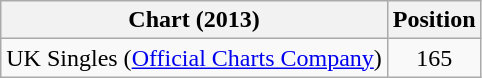<table class="wikitable plainrowheaders">
<tr>
<th>Chart (2013)</th>
<th>Position</th>
</tr>
<tr>
<td>UK Singles (<a href='#'>Official Charts Company</a>)</td>
<td style="text-align:center">165</td>
</tr>
</table>
